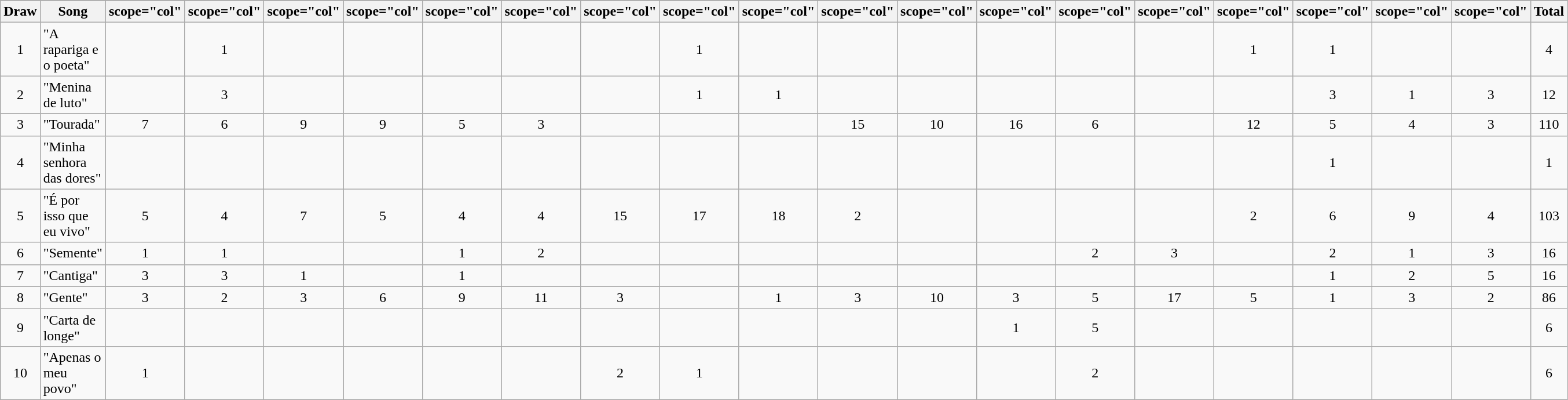<table class="wikitable plainrowheaders" style="margin: 1em auto 1em auto; text-align:center;">
<tr>
</tr>
<tr>
<th scope="col">Draw</th>
<th scope="col">Song</th>
<th>scope="col" </th>
<th>scope="col" </th>
<th>scope="col" </th>
<th>scope="col" </th>
<th>scope="col" </th>
<th>scope="col" </th>
<th>scope="col" </th>
<th>scope="col" </th>
<th>scope="col" </th>
<th>scope="col" </th>
<th>scope="col" </th>
<th>scope="col" </th>
<th>scope="col" </th>
<th>scope="col" </th>
<th>scope="col" </th>
<th>scope="col" </th>
<th>scope="col" </th>
<th>scope="col" </th>
<th scope="col">Total</th>
</tr>
<tr>
<td>1</td>
<td align="left">"A rapariga e o poeta"</td>
<td></td>
<td>1</td>
<td></td>
<td></td>
<td></td>
<td></td>
<td></td>
<td>1</td>
<td></td>
<td></td>
<td></td>
<td></td>
<td></td>
<td></td>
<td>1</td>
<td>1</td>
<td></td>
<td></td>
<td>4</td>
</tr>
<tr>
<td>2</td>
<td align="left">"Menina de luto"</td>
<td></td>
<td>3</td>
<td></td>
<td></td>
<td></td>
<td></td>
<td></td>
<td>1</td>
<td>1</td>
<td></td>
<td></td>
<td></td>
<td></td>
<td></td>
<td></td>
<td>3</td>
<td>1</td>
<td>3</td>
<td>12</td>
</tr>
<tr>
<td>3</td>
<td align="left">"Tourada"</td>
<td>7</td>
<td>6</td>
<td>9</td>
<td>9</td>
<td>5</td>
<td>3</td>
<td></td>
<td></td>
<td></td>
<td>15</td>
<td>10</td>
<td>16</td>
<td>6</td>
<td></td>
<td>12</td>
<td>5</td>
<td>4</td>
<td>3</td>
<td>110</td>
</tr>
<tr>
<td>4</td>
<td align="left">"Minha senhora das dores"</td>
<td></td>
<td></td>
<td></td>
<td></td>
<td></td>
<td></td>
<td></td>
<td></td>
<td></td>
<td></td>
<td></td>
<td></td>
<td></td>
<td></td>
<td></td>
<td>1</td>
<td></td>
<td></td>
<td>1</td>
</tr>
<tr>
<td>5</td>
<td align="left">"É por isso que eu vivo"</td>
<td>5</td>
<td>4</td>
<td>7</td>
<td>5</td>
<td>4</td>
<td>4</td>
<td>15</td>
<td>17</td>
<td>18</td>
<td>2</td>
<td></td>
<td></td>
<td></td>
<td></td>
<td>2</td>
<td>6</td>
<td>9</td>
<td>4</td>
<td>103</td>
</tr>
<tr>
<td>6</td>
<td align="left">"Semente"</td>
<td>1</td>
<td>1</td>
<td></td>
<td></td>
<td>1</td>
<td>2</td>
<td></td>
<td></td>
<td></td>
<td></td>
<td></td>
<td></td>
<td>2</td>
<td>3</td>
<td></td>
<td>2</td>
<td>1</td>
<td>3</td>
<td>16</td>
</tr>
<tr>
<td>7</td>
<td align="left">"Cantiga"</td>
<td>3</td>
<td>3</td>
<td>1</td>
<td></td>
<td>1</td>
<td></td>
<td></td>
<td></td>
<td></td>
<td></td>
<td></td>
<td></td>
<td></td>
<td></td>
<td></td>
<td>1</td>
<td>2</td>
<td>5</td>
<td>16</td>
</tr>
<tr>
<td>8</td>
<td align="left">"Gente"</td>
<td>3</td>
<td>2</td>
<td>3</td>
<td>6</td>
<td>9</td>
<td>11</td>
<td>3</td>
<td></td>
<td>1</td>
<td>3</td>
<td>10</td>
<td>3</td>
<td>5</td>
<td>17</td>
<td>5</td>
<td>1</td>
<td>3</td>
<td>2</td>
<td>86</td>
</tr>
<tr>
<td>9</td>
<td align="left">"Carta de longe"</td>
<td></td>
<td></td>
<td></td>
<td></td>
<td></td>
<td></td>
<td></td>
<td></td>
<td></td>
<td></td>
<td></td>
<td>1</td>
<td>5</td>
<td></td>
<td></td>
<td></td>
<td></td>
<td></td>
<td>6</td>
</tr>
<tr>
<td>10</td>
<td align="left">"Apenas o meu povo"</td>
<td>1</td>
<td></td>
<td></td>
<td></td>
<td></td>
<td></td>
<td>2</td>
<td>1</td>
<td></td>
<td></td>
<td></td>
<td></td>
<td>2</td>
<td></td>
<td></td>
<td></td>
<td></td>
<td></td>
<td>6</td>
</tr>
</table>
